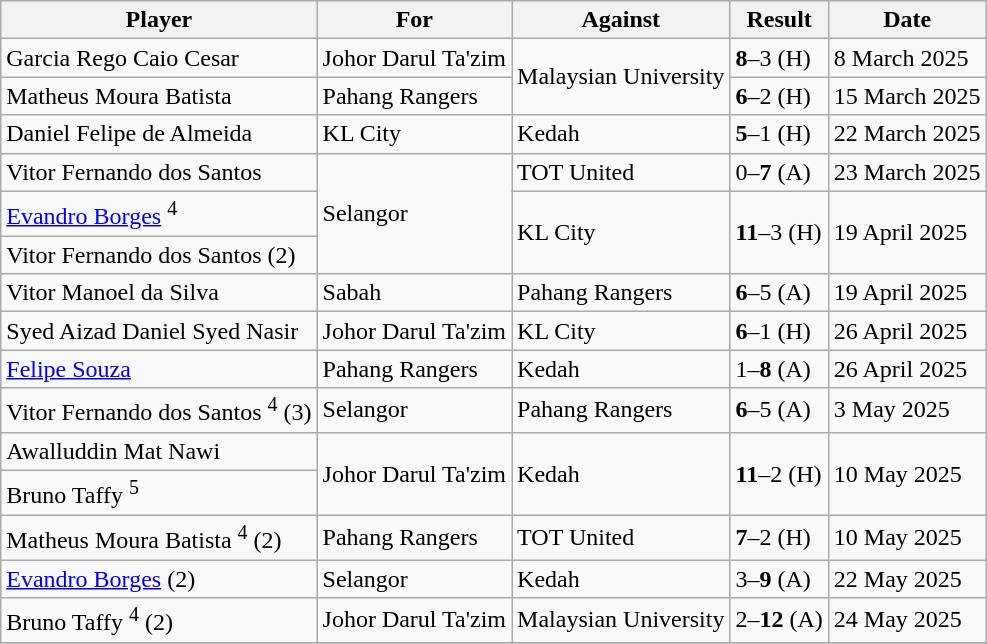<table class="wikitable">
<tr>
<th>Player</th>
<th>For</th>
<th>Against</th>
<th>Result</th>
<th>Date</th>
</tr>
<tr>
<td> Garcia Rego Caio Cesar</td>
<td>Johor Darul Ta'zim</td>
<td rowspan=2>Malaysian University</td>
<td><strong>8</strong>–3 (H)</td>
<td>8 March 2025</td>
</tr>
<tr>
<td> Matheus Moura Batista</td>
<td>Pahang Rangers</td>
<td><strong>6</strong>–2 (H)</td>
<td>15 March 2025</td>
</tr>
<tr>
<td> Daniel Felipe de Almeida</td>
<td>KL City</td>
<td>Kedah</td>
<td><strong>5</strong>–1 (H)</td>
<td>22 March 2025</td>
</tr>
<tr>
<td> Vitor Fernando dos Santos</td>
<td rowspan=3>Selangor</td>
<td>TOT United</td>
<td>0–<strong>7</strong> (A)</td>
<td>23 March 2025</td>
</tr>
<tr>
<td> <a href='#'>Evandro Borges</a> <sup>4</sup></td>
<td rowspan=2>KL City</td>
<td rowspan=2><strong>11</strong>–3 (H)</td>
<td rowspan=2>19 April 2025</td>
</tr>
<tr>
<td> Vitor Fernando dos Santos (2)</td>
</tr>
<tr>
<td> Vitor Manoel da Silva</td>
<td>Sabah</td>
<td>Pahang Rangers</td>
<td><strong>6</strong>–5 (A)</td>
<td>19 April 2025</td>
</tr>
<tr>
<td> Syed Aizad Daniel Syed Nasir</td>
<td>Johor Darul Ta'zim</td>
<td>KL City</td>
<td><strong>6</strong>–1 (H)</td>
<td>26 April 2025</td>
</tr>
<tr>
<td> <a href='#'>Felipe Souza</a></td>
<td>Pahang Rangers</td>
<td>Kedah</td>
<td>1–<strong>8</strong> (A)</td>
<td>26 April 2025</td>
</tr>
<tr>
<td> Vitor Fernando dos Santos <sup>4</sup> (3)</td>
<td>Selangor</td>
<td>Pahang Rangers</td>
<td><strong>6</strong>–5 (A)</td>
<td>3 May 2025</td>
</tr>
<tr>
<td> Awalluddin Mat Nawi</td>
<td rowspan=2>Johor Darul Ta'zim</td>
<td rowspan=2>Kedah</td>
<td rowspan=2><strong>11</strong>–2 (H)</td>
<td rowspan=2>10 May 2025</td>
</tr>
<tr>
<td> Bruno Taffy <sup>5</sup></td>
</tr>
<tr>
<td> Matheus Moura Batista <sup>4</sup> (2)</td>
<td>Pahang Rangers</td>
<td>TOT United</td>
<td><strong>7</strong>–2 (H)</td>
<td>10 May 2025</td>
</tr>
<tr>
<td> <a href='#'>Evandro Borges</a> (2)</td>
<td>Selangor</td>
<td>Kedah</td>
<td>3–<strong>9</strong> (A)</td>
<td>22 May 2025</td>
</tr>
<tr>
<td> Bruno Taffy <sup>4</sup> (2)</td>
<td>Johor Darul Ta'zim</td>
<td>Malaysian University</td>
<td>2–<strong>12</strong> (A)</td>
<td>24 May 2025</td>
</tr>
<tr>
</tr>
</table>
